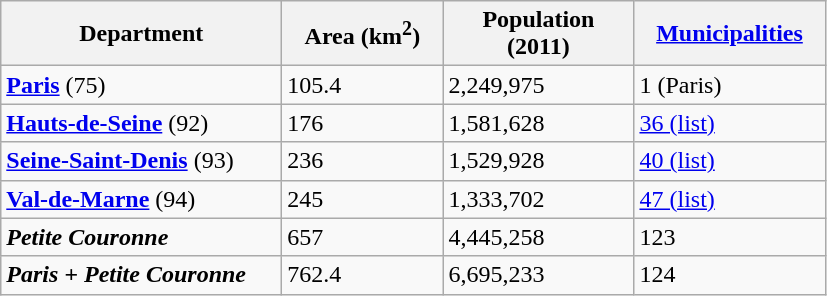<table class="wikitable sortable">
<tr>
<th width="180px">Department</th>
<th width="100px">Area (km<sup>2</sup>)</th>
<th width="120px">Population (2011)</th>
<th width="120px"><a href='#'>Municipalities</a></th>
</tr>
<tr>
<td><strong><a href='#'>Paris</a></strong> (75)</td>
<td><div>105.4</div></td>
<td><div>2,249,975</div></td>
<td><div>1 (Paris)</div></td>
</tr>
<tr>
<td><strong><a href='#'>Hauts-de-Seine</a></strong> (92)</td>
<td><div>176</div></td>
<td><div>1,581,628</div></td>
<td><div><a href='#'>36 (list)</a></div></td>
</tr>
<tr>
<td><strong><a href='#'>Seine-Saint-Denis</a></strong> (93)</td>
<td><div>236</div></td>
<td><div>1,529,928</div></td>
<td><div><a href='#'>40 (list)</a></div></td>
</tr>
<tr>
<td><strong><a href='#'>Val-de-Marne</a></strong> (94)</td>
<td><div>245</div></td>
<td><div>1,333,702</div></td>
<td><div><a href='#'>47 (list)</a></div></td>
</tr>
<tr>
<td><strong><em>Petite Couronne</em></strong></td>
<td><div>657</div></td>
<td><div>4,445,258</div></td>
<td><div>123</div></td>
</tr>
<tr>
<td><strong><em>Paris + Petite Couronne</em></strong></td>
<td><div>762.4</div></td>
<td><div>6,695,233</div></td>
<td><div>124</div></td>
</tr>
</table>
